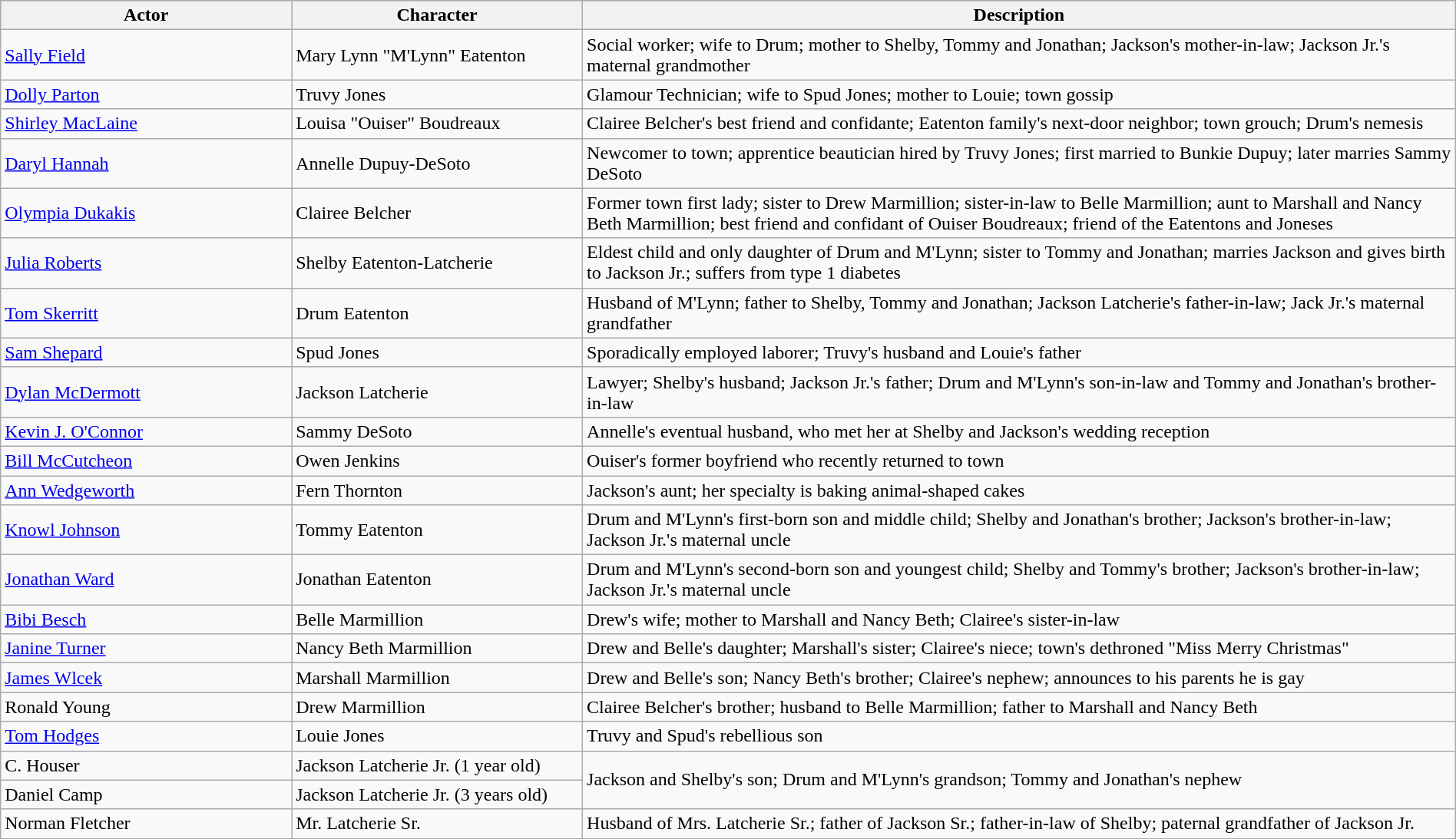<table class="wikitable" style="width:100%;">
<tr bgcolor="#CCCCCC">
<th width=20%>Actor</th>
<th width=20%>Character</th>
<th width=60%>Description</th>
</tr>
<tr>
<td><a href='#'>Sally Field</a></td>
<td>Mary Lynn "M'Lynn" Eatenton</td>
<td>Social worker; wife to Drum; mother to Shelby, Tommy and Jonathan; Jackson's mother-in-law; Jackson Jr.'s maternal grandmother</td>
</tr>
<tr>
<td><a href='#'>Dolly Parton</a></td>
<td>Truvy Jones</td>
<td>Glamour Technician; wife to Spud Jones; mother to Louie; town gossip</td>
</tr>
<tr>
<td><a href='#'>Shirley MacLaine</a></td>
<td>Louisa "Ouiser" Boudreaux</td>
<td>Clairee Belcher's best friend and confidante; Eatenton family's next-door neighbor; town grouch; Drum's nemesis</td>
</tr>
<tr>
<td><a href='#'>Daryl Hannah</a></td>
<td>Annelle Dupuy-DeSoto</td>
<td>Newcomer to town; apprentice beautician hired by Truvy Jones; first married to Bunkie Dupuy; later marries Sammy DeSoto</td>
</tr>
<tr>
<td><a href='#'>Olympia Dukakis</a></td>
<td>Clairee Belcher</td>
<td>Former town first lady; sister to Drew Marmillion; sister-in-law to Belle Marmillion; aunt to Marshall and Nancy Beth Marmillion; best friend and confidant of Ouiser Boudreaux; friend of the Eatentons and Joneses</td>
</tr>
<tr>
<td><a href='#'>Julia Roberts</a></td>
<td>Shelby Eatenton-Latcherie</td>
<td>Eldest child and only daughter of Drum and M'Lynn; sister to Tommy and Jonathan; marries Jackson and gives birth to Jackson Jr.; suffers from type 1 diabetes</td>
</tr>
<tr>
<td><a href='#'>Tom Skerritt</a></td>
<td>Drum Eatenton</td>
<td>Husband of M'Lynn; father to Shelby, Tommy and Jonathan; Jackson Latcherie's father-in-law; Jack Jr.'s maternal grandfather</td>
</tr>
<tr>
<td><a href='#'>Sam Shepard</a></td>
<td>Spud Jones</td>
<td>Sporadically employed laborer; Truvy's husband and Louie's father</td>
</tr>
<tr>
<td><a href='#'>Dylan McDermott</a></td>
<td>Jackson Latcherie</td>
<td>Lawyer; Shelby's husband; Jackson Jr.'s father; Drum and M'Lynn's son-in-law and Tommy and Jonathan's brother-in-law</td>
</tr>
<tr>
<td><a href='#'>Kevin J. O'Connor</a></td>
<td>Sammy DeSoto</td>
<td>Annelle's eventual husband, who met her at Shelby and Jackson's wedding reception</td>
</tr>
<tr>
<td><a href='#'>Bill McCutcheon</a></td>
<td>Owen Jenkins</td>
<td>Ouiser's former boyfriend who recently returned to town</td>
</tr>
<tr>
<td><a href='#'>Ann Wedgeworth</a></td>
<td>Fern Thornton</td>
<td>Jackson's aunt; her specialty is baking animal-shaped cakes</td>
</tr>
<tr>
<td><a href='#'>Knowl Johnson</a></td>
<td>Tommy Eatenton</td>
<td>Drum and M'Lynn's first-born son and middle child; Shelby and Jonathan's brother; Jackson's brother-in-law; Jackson Jr.'s maternal uncle</td>
</tr>
<tr>
<td><a href='#'>Jonathan Ward</a></td>
<td>Jonathan Eatenton</td>
<td>Drum and M'Lynn's second-born son and youngest child; Shelby and Tommy's brother; Jackson's brother-in-law; Jackson Jr.'s maternal uncle</td>
</tr>
<tr>
<td><a href='#'>Bibi Besch</a></td>
<td>Belle Marmillion</td>
<td>Drew's wife; mother to Marshall and Nancy Beth; Clairee's sister-in-law</td>
</tr>
<tr>
<td><a href='#'>Janine Turner</a></td>
<td>Nancy Beth Marmillion</td>
<td>Drew and Belle's daughter; Marshall's sister; Clairee's niece; town's dethroned "Miss Merry Christmas"</td>
</tr>
<tr>
<td><a href='#'>James Wlcek</a></td>
<td>Marshall Marmillion</td>
<td>Drew and Belle's son; Nancy Beth's brother; Clairee's nephew; announces to his parents he is gay</td>
</tr>
<tr>
<td>Ronald Young</td>
<td>Drew Marmillion</td>
<td>Clairee Belcher's brother; husband to Belle Marmillion; father to Marshall and Nancy Beth</td>
</tr>
<tr>
<td><a href='#'>Tom Hodges</a></td>
<td>Louie Jones</td>
<td>Truvy and Spud's rebellious son</td>
</tr>
<tr>
<td>C. Houser</td>
<td>Jackson Latcherie Jr. (1 year old)</td>
<td rowspan="2">Jackson and Shelby's son; Drum and M'Lynn's grandson; Tommy and Jonathan's nephew</td>
</tr>
<tr>
<td>Daniel Camp</td>
<td>Jackson Latcherie Jr. (3 years old)</td>
</tr>
<tr>
<td>Norman Fletcher</td>
<td>Mr. Latcherie Sr.</td>
<td>Husband of Mrs. Latcherie Sr.; father of Jackson Sr.; father-in-law of Shelby; paternal grandfather of Jackson Jr.</td>
</tr>
</table>
